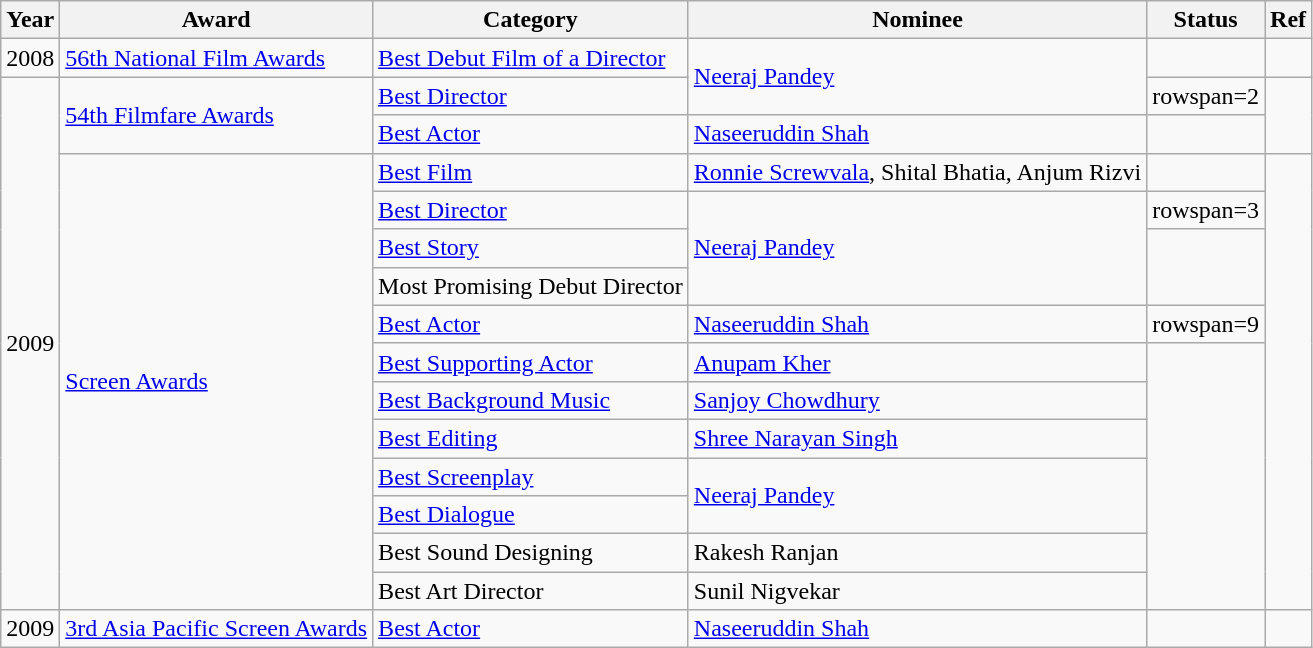<table class="wikitable">
<tr>
<th>Year</th>
<th>Award</th>
<th>Category</th>
<th>Nominee</th>
<th>Status</th>
<th>Ref</th>
</tr>
<tr>
<td>2008</td>
<td><a href='#'>56th National Film Awards</a></td>
<td><a href='#'>Best Debut Film of a Director</a></td>
<td rowspan="2"><a href='#'>Neeraj Pandey</a></td>
<td></td>
<td></td>
</tr>
<tr>
<td rowspan=14>2009</td>
<td rowspan=2><a href='#'>54th Filmfare Awards</a></td>
<td><a href='#'>Best Director</a></td>
<td>rowspan=2 </td>
<td rowspan=2></td>
</tr>
<tr>
<td><a href='#'>Best Actor</a></td>
<td><a href='#'>Naseeruddin Shah</a></td>
</tr>
<tr>
<td rowspan=12><a href='#'>Screen Awards</a></td>
<td><a href='#'>Best Film</a></td>
<td><a href='#'>Ronnie Screwvala</a>, Shital Bhatia, Anjum Rizvi</td>
<td></td>
<td rowspan=12></td>
</tr>
<tr>
<td><a href='#'>Best Director</a></td>
<td rowspan="3"><a href='#'>Neeraj Pandey</a></td>
<td>rowspan=3 </td>
</tr>
<tr>
<td><a href='#'>Best Story</a></td>
</tr>
<tr>
<td>Most Promising Debut Director</td>
</tr>
<tr>
<td><a href='#'>Best Actor</a></td>
<td><a href='#'>Naseeruddin Shah</a></td>
<td>rowspan=9 </td>
</tr>
<tr>
<td><a href='#'>Best Supporting Actor</a></td>
<td><a href='#'>Anupam Kher</a></td>
</tr>
<tr>
<td><a href='#'>Best Background Music</a></td>
<td><a href='#'>Sanjoy Chowdhury</a></td>
</tr>
<tr>
<td><a href='#'>Best Editing</a></td>
<td><a href='#'>Shree Narayan Singh</a></td>
</tr>
<tr>
<td><a href='#'>Best Screenplay</a></td>
<td rowspan="2"><a href='#'>Neeraj Pandey</a></td>
</tr>
<tr>
<td><a href='#'>Best Dialogue</a></td>
</tr>
<tr>
<td>Best Sound Designing</td>
<td>Rakesh Ranjan</td>
</tr>
<tr>
<td>Best Art Director</td>
<td>Sunil Nigvekar</td>
</tr>
<tr>
<td>2009</td>
<td><a href='#'>3rd Asia Pacific Screen Awards</a></td>
<td><a href='#'>Best Actor</a></td>
<td><a href='#'>Naseeruddin Shah</a></td>
<td></td>
</tr>
</table>
